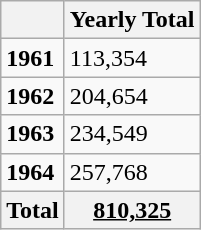<table class="wikitable">
<tr>
<th></th>
<th>Yearly Total</th>
</tr>
<tr>
<td><strong>1961</strong></td>
<td>113,354</td>
</tr>
<tr>
<td><strong>1962</strong></td>
<td>204,654</td>
</tr>
<tr>
<td><strong>1963</strong></td>
<td>234,549</td>
</tr>
<tr>
<td><strong>1964</strong></td>
<td>257,768</td>
</tr>
<tr>
<th><strong>Total</strong></th>
<th><strong><u>810,325</u></strong></th>
</tr>
</table>
